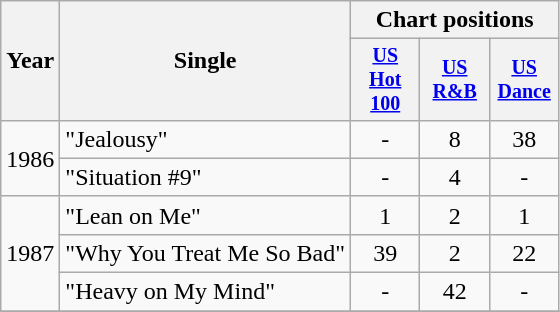<table class="wikitable" style="text-align:center;">
<tr>
<th rowspan="2">Year</th>
<th rowspan="2">Single</th>
<th colspan="3">Chart positions</th>
</tr>
<tr style="font-size:smaller;">
<th width="40"><a href='#'>US<br>Hot 100</a></th>
<th width="40"><a href='#'>US<br>R&B</a></th>
<th width="40"><a href='#'>US<br>Dance</a></th>
</tr>
<tr>
<td rowspan="2">1986</td>
<td align="left">"Jealousy"</td>
<td>-</td>
<td>8</td>
<td>38</td>
</tr>
<tr>
<td align="left">"Situation #9"</td>
<td>-</td>
<td>4</td>
<td>-</td>
</tr>
<tr>
<td rowspan="3">1987</td>
<td align="left">"Lean on Me"</td>
<td>1</td>
<td>2</td>
<td>1</td>
</tr>
<tr>
<td align="left">"Why You Treat Me So Bad"</td>
<td>39</td>
<td>2</td>
<td>22</td>
</tr>
<tr>
<td align="left">"Heavy on My Mind"</td>
<td>-</td>
<td>42</td>
<td>-</td>
</tr>
<tr>
</tr>
</table>
